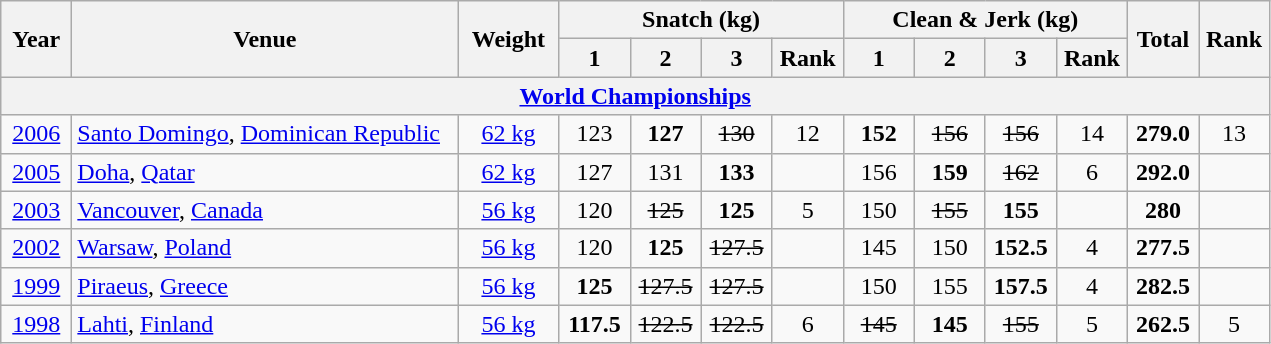<table class = "wikitable" style="text-align:center;">
<tr>
<th rowspan=2 width=40>Year</th>
<th rowspan=2 width=250>Venue</th>
<th rowspan=2 width=60>Weight</th>
<th colspan=4>Snatch (kg)</th>
<th colspan=4>Clean & Jerk (kg)</th>
<th rowspan=2 width=40>Total</th>
<th rowspan=2 width=40>Rank</th>
</tr>
<tr>
<th width=40>1</th>
<th width=40>2</th>
<th width=40>3</th>
<th width=40>Rank</th>
<th width=40>1</th>
<th width=40>2</th>
<th width=40>3</th>
<th width=40>Rank</th>
</tr>
<tr>
<th colspan=13><a href='#'>World Championships</a></th>
</tr>
<tr>
<td><a href='#'>2006</a></td>
<td align=left> <a href='#'>Santo Domingo</a>, <a href='#'>Dominican Republic</a></td>
<td><a href='#'>62 kg</a></td>
<td>123</td>
<td><strong>127</strong></td>
<td><s>130</s></td>
<td>12</td>
<td><strong>152</strong></td>
<td><s>156</s></td>
<td><s>156</s></td>
<td>14</td>
<td><strong>279.0</strong></td>
<td>13</td>
</tr>
<tr>
<td><a href='#'>2005</a></td>
<td align=left> <a href='#'>Doha</a>, <a href='#'>Qatar</a></td>
<td><a href='#'>62 kg</a></td>
<td>127</td>
<td>131</td>
<td><strong>133</strong></td>
<td></td>
<td>156</td>
<td><strong>159</strong></td>
<td><s>162</s></td>
<td>6</td>
<td><strong>292.0</strong></td>
<td></td>
</tr>
<tr>
<td><a href='#'>2003</a></td>
<td align=left> <a href='#'>Vancouver</a>, <a href='#'>Canada</a></td>
<td><a href='#'>56 kg</a></td>
<td>120</td>
<td><s>125</s></td>
<td><strong>125</strong></td>
<td>5</td>
<td>150</td>
<td><s>155</s></td>
<td><strong>155</strong></td>
<td></td>
<td><strong>280</strong></td>
<td></td>
</tr>
<tr>
<td><a href='#'>2002</a></td>
<td align=left> <a href='#'>Warsaw</a>, <a href='#'>Poland</a></td>
<td><a href='#'>56 kg</a></td>
<td>120</td>
<td><strong>125</strong></td>
<td><s>127.5</s></td>
<td></td>
<td>145</td>
<td>150</td>
<td><strong>152.5</strong></td>
<td>4</td>
<td><strong>277.5</strong></td>
<td></td>
</tr>
<tr>
<td><a href='#'>1999</a></td>
<td align=left> <a href='#'>Piraeus</a>, <a href='#'>Greece</a></td>
<td><a href='#'>56 kg</a></td>
<td><strong>125</strong></td>
<td><s>127.5</s></td>
<td><s>127.5</s></td>
<td></td>
<td>150</td>
<td>155</td>
<td><strong>157.5</strong></td>
<td>4</td>
<td><strong>282.5</strong></td>
<td></td>
</tr>
<tr>
<td><a href='#'>1998</a></td>
<td align=left> <a href='#'>Lahti</a>, <a href='#'>Finland</a></td>
<td><a href='#'>56 kg</a></td>
<td><strong>117.5</strong></td>
<td><s>122.5</s></td>
<td><s>122.5</s></td>
<td>6</td>
<td><s>145</s></td>
<td><strong>145</strong></td>
<td><s>155</s></td>
<td>5</td>
<td><strong>262.5</strong></td>
<td>5</td>
</tr>
</table>
